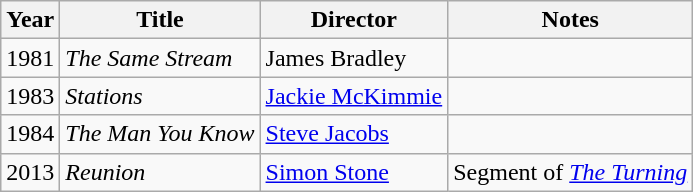<table class="wikitable">
<tr>
<th>Year</th>
<th>Title</th>
<th>Director</th>
<th>Notes</th>
</tr>
<tr>
<td>1981</td>
<td><em>The Same Stream</em></td>
<td>James Bradley</td>
<td></td>
</tr>
<tr>
<td>1983</td>
<td><em>Stations</em></td>
<td><a href='#'>Jackie McKimmie</a></td>
<td></td>
</tr>
<tr>
<td>1984</td>
<td><em>The Man You Know</em></td>
<td><a href='#'>Steve Jacobs</a></td>
<td></td>
</tr>
<tr>
<td>2013</td>
<td><em>Reunion</em></td>
<td><a href='#'>Simon Stone</a></td>
<td>Segment of <em><a href='#'>The Turning</a></em></td>
</tr>
</table>
